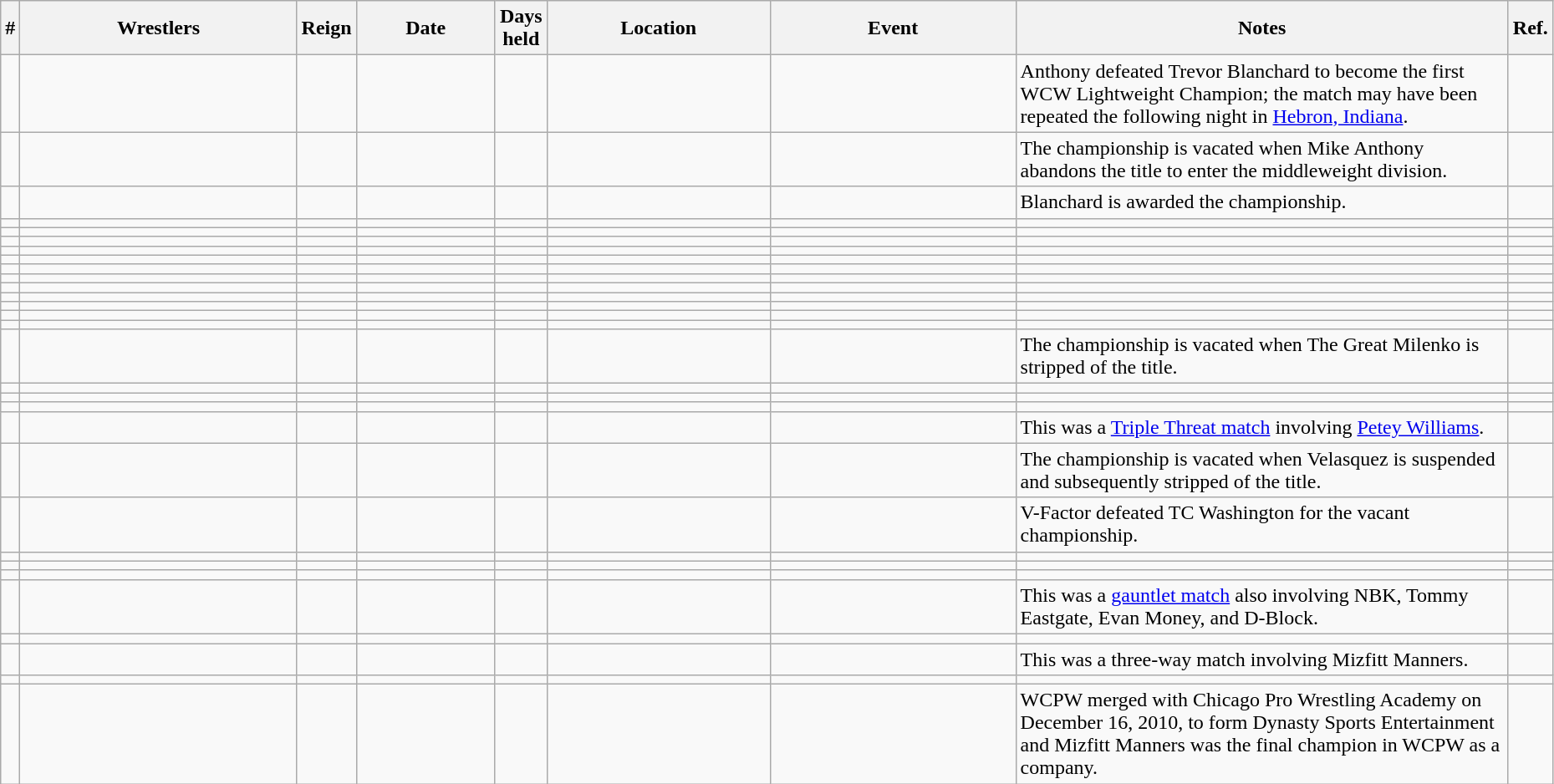<table class="wikitable sortable" width=98% style="text-align:center;">
<tr>
<th width=0%>#</th>
<th width=20%>Wrestlers</th>
<th width=0%>Reign</th>
<th width=10%>Date</th>
<th width=0%>Days<br>held</th>
<th width=16%>Location</th>
<th width=18%>Event</th>
<th width=60% class="unsortable">Notes</th>
<th width=0% class="unsortable">Ref.</th>
</tr>
<tr>
<td></td>
<td></td>
<td></td>
<td></td>
<td></td>
<td></td>
<td></td>
<td align="left">Anthony defeated Trevor Blanchard to become the first WCW Lightweight Champion; the match may have been repeated the following night in <a href='#'>Hebron, Indiana</a>.</td>
<td align="left"></td>
</tr>
<tr>
<td></td>
<td></td>
<td></td>
<td></td>
<td></td>
<td></td>
<td></td>
<td align="left">The championship is vacated when Mike Anthony abandons the title to enter the middleweight division.</td>
<td align="left"></td>
</tr>
<tr>
<td></td>
<td></td>
<td></td>
<td></td>
<td></td>
<td></td>
<td></td>
<td align="left">Blanchard is awarded the championship.</td>
<td align="left"></td>
</tr>
<tr>
<td></td>
<td></td>
<td></td>
<td></td>
<td></td>
<td></td>
<td></td>
<td align="left"></td>
<td align="left"></td>
</tr>
<tr>
<td></td>
<td></td>
<td></td>
<td></td>
<td></td>
<td></td>
<td></td>
<td align="left"></td>
<td align="left"></td>
</tr>
<tr>
<td></td>
<td></td>
<td></td>
<td></td>
<td></td>
<td></td>
<td></td>
<td align="left"></td>
<td align="left"></td>
</tr>
<tr>
<td></td>
<td></td>
<td></td>
<td></td>
<td></td>
<td></td>
<td></td>
<td align="left"></td>
<td align="left"></td>
</tr>
<tr>
<td></td>
<td></td>
<td></td>
<td></td>
<td></td>
<td></td>
<td></td>
<td align="left"></td>
<td align="left"></td>
</tr>
<tr>
<td></td>
<td></td>
<td></td>
<td></td>
<td></td>
<td></td>
<td></td>
<td align="left"></td>
<td align="left"></td>
</tr>
<tr>
<td></td>
<td></td>
<td></td>
<td></td>
<td></td>
<td></td>
<td></td>
<td align="left"></td>
<td align="left"></td>
</tr>
<tr>
<td></td>
<td></td>
<td></td>
<td></td>
<td></td>
<td></td>
<td></td>
<td align="left"></td>
<td align="left"></td>
</tr>
<tr>
<td></td>
<td></td>
<td></td>
<td></td>
<td></td>
<td></td>
<td></td>
<td align="left"></td>
<td align="left"></td>
</tr>
<tr>
<td></td>
<td></td>
<td></td>
<td></td>
<td></td>
<td></td>
<td></td>
<td align="left"></td>
<td align="left"></td>
</tr>
<tr>
<td></td>
<td></td>
<td></td>
<td></td>
<td></td>
<td></td>
<td></td>
<td align="left"></td>
<td align="left"></td>
</tr>
<tr>
<td></td>
<td></td>
<td></td>
<td></td>
<td></td>
<td></td>
<td></td>
<td align="left"></td>
<td align="left"></td>
</tr>
<tr>
<td></td>
<td></td>
<td></td>
<td></td>
<td></td>
<td></td>
<td></td>
<td align="left">The championship is vacated when The Great Milenko is stripped of the title.</td>
<td align="left"></td>
</tr>
<tr>
<td></td>
<td></td>
<td></td>
<td></td>
<td></td>
<td></td>
<td></td>
<td align="left"></td>
<td align="left"></td>
</tr>
<tr>
<td></td>
<td></td>
<td></td>
<td></td>
<td></td>
<td></td>
<td></td>
<td align="left"></td>
<td align="left"></td>
</tr>
<tr>
<td></td>
<td></td>
<td></td>
<td></td>
<td></td>
<td></td>
<td></td>
<td align="left"></td>
<td align="left"></td>
</tr>
<tr>
<td></td>
<td></td>
<td></td>
<td></td>
<td></td>
<td></td>
<td></td>
<td align="left">This was a <a href='#'>Triple Threat match</a> involving <a href='#'>Petey Williams</a>.</td>
<td align="left"></td>
</tr>
<tr>
<td></td>
<td></td>
<td></td>
<td></td>
<td></td>
<td></td>
<td></td>
<td align="left">The championship is vacated when Velasquez is suspended and subsequently stripped of the title.</td>
<td align="left"></td>
</tr>
<tr>
<td></td>
<td></td>
<td></td>
<td></td>
<td></td>
<td></td>
<td></td>
<td align="left">V-Factor defeated TC Washington for the vacant championship.</td>
<td align="left"></td>
</tr>
<tr>
<td></td>
<td></td>
<td></td>
<td></td>
<td></td>
<td></td>
<td></td>
<td align="left"></td>
<td align="left"></td>
</tr>
<tr>
<td></td>
<td></td>
<td></td>
<td></td>
<td></td>
<td></td>
<td></td>
<td align="left"></td>
<td align="left"></td>
</tr>
<tr>
<td></td>
<td></td>
<td></td>
<td></td>
<td></td>
<td></td>
<td></td>
<td align="left"></td>
<td align="left"></td>
</tr>
<tr>
<td></td>
<td></td>
<td></td>
<td></td>
<td></td>
<td></td>
<td></td>
<td align="left">This was a <a href='#'>gauntlet match</a> also involving NBK, Tommy Eastgate, Evan Money, and D-Block.</td>
<td align="left"></td>
</tr>
<tr>
<td></td>
<td></td>
<td></td>
<td></td>
<td></td>
<td></td>
<td></td>
<td align="left"></td>
<td align="left"></td>
</tr>
<tr>
<td></td>
<td></td>
<td></td>
<td></td>
<td></td>
<td></td>
<td></td>
<td align="left">This was a three-way match involving Mizfitt Manners.</td>
<td align="left"></td>
</tr>
<tr>
<td></td>
<td></td>
<td></td>
<td></td>
<td></td>
<td></td>
<td></td>
<td align="left"></td>
<td align="left"></td>
</tr>
<tr>
<td></td>
<td></td>
<td></td>
<td></td>
<td></td>
<td></td>
<td></td>
<td align="left">WCPW merged with Chicago Pro Wrestling Academy on December 16, 2010, to form Dynasty Sports Entertainment and Mizfitt Manners was the final champion in WCPW as a company.</td>
<td align="left"></td>
</tr>
</table>
